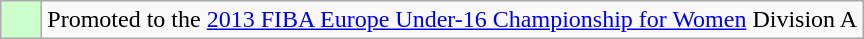<table class="wikitable">
<tr>
<td width=20px bgcolor="#ccffcc"></td>
<td>Promoted to the <a href='#'>2013 FIBA Europe Under-16 Championship for Women</a> Division A</td>
</tr>
</table>
